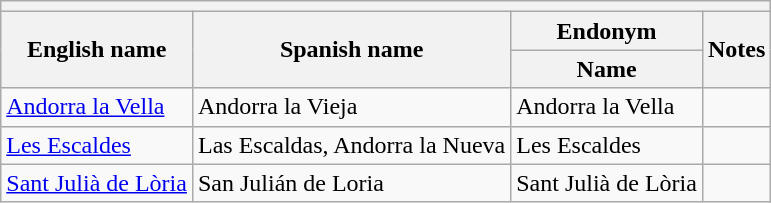<table class="wikitable sortable">
<tr>
<th colspan="4"></th>
</tr>
<tr>
<th rowspan="2">English name</th>
<th rowspan="2">Spanish name</th>
<th>Endonym</th>
<th rowspan="2">Notes</th>
</tr>
<tr>
<th>Name</th>
</tr>
<tr>
<td><a href='#'>Andorra la Vella</a></td>
<td>Andorra la Vieja</td>
<td>Andorra la Vella</td>
<td></td>
</tr>
<tr>
<td><a href='#'>Les Escaldes</a></td>
<td>Las Escaldas, Andorra la Nueva</td>
<td>Les Escaldes</td>
<td></td>
</tr>
<tr>
<td><a href='#'>Sant Julià de Lòria</a></td>
<td>San Julián de Loria</td>
<td>Sant Julià de Lòria</td>
<td></td>
</tr>
</table>
